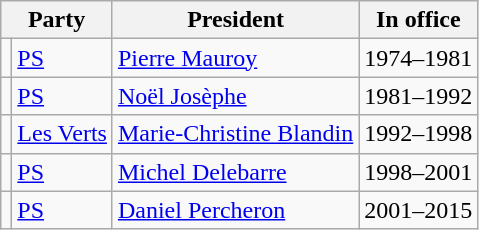<table class="wikitable">
<tr>
<th colspan="2">Party</th>
<th>President</th>
<th>In office</th>
</tr>
<tr>
<td></td>
<td><a href='#'>PS</a></td>
<td><a href='#'>Pierre Mauroy</a></td>
<td>1974–1981</td>
</tr>
<tr>
<td></td>
<td><a href='#'>PS</a></td>
<td><a href='#'>Noël Josèphe</a></td>
<td>1981–1992</td>
</tr>
<tr>
<td></td>
<td><a href='#'>Les Verts</a></td>
<td><a href='#'>Marie-Christine Blandin</a></td>
<td>1992–1998</td>
</tr>
<tr>
<td></td>
<td><a href='#'>PS</a></td>
<td><a href='#'>Michel Delebarre</a></td>
<td>1998–2001</td>
</tr>
<tr>
<td></td>
<td><a href='#'>PS</a></td>
<td><a href='#'>Daniel Percheron</a></td>
<td>2001–2015</td>
</tr>
</table>
